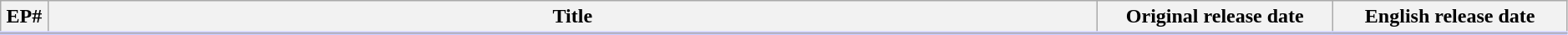<table class="wikitable" style="width: 99%;">
<tr style="border-bottom:3px solid #CCF;">
<th style="width: 3%;">EP#</th>
<th>Title</th>
<th style="width: 15%;">Original release date</th>
<th style="width: 15%;">English release date</th>
</tr>
<tr>
</tr>
</table>
